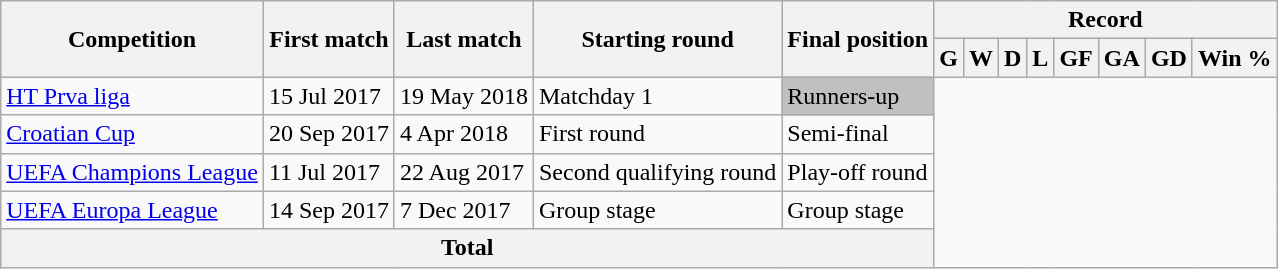<table class="wikitable" style="text-align: center">
<tr>
<th rowspan="2">Competition</th>
<th rowspan="2">First match</th>
<th rowspan="2">Last match</th>
<th rowspan="2">Starting round</th>
<th rowspan="2">Final position</th>
<th colspan="8">Record</th>
</tr>
<tr>
<th>G</th>
<th>W</th>
<th>D</th>
<th>L</th>
<th>GF</th>
<th>GA</th>
<th>GD</th>
<th>Win %</th>
</tr>
<tr>
<td align=left><a href='#'>HT Prva liga</a></td>
<td align=left>15 Jul 2017</td>
<td align=left>19 May 2018</td>
<td align=left>Matchday 1</td>
<td align=left bgcolor=Silver>Runners-up<br></td>
</tr>
<tr>
<td align=left><a href='#'>Croatian Cup</a></td>
<td align=left>20 Sep 2017</td>
<td align=left>4 Apr 2018</td>
<td align=left>First round</td>
<td align=left>Semi-final<br></td>
</tr>
<tr>
<td align=left><a href='#'>UEFA Champions League</a></td>
<td align=left>11 Jul 2017</td>
<td align=left>22 Aug 2017</td>
<td align=left>Second qualifying round</td>
<td align=left>Play-off round<br></td>
</tr>
<tr>
<td align=left><a href='#'>UEFA Europa League</a></td>
<td align=left>14 Sep 2017</td>
<td align=left>7 Dec 2017</td>
<td align=left>Group stage</td>
<td align=left>Group stage<br></td>
</tr>
<tr>
<th colspan="5">Total<br></th>
</tr>
</table>
